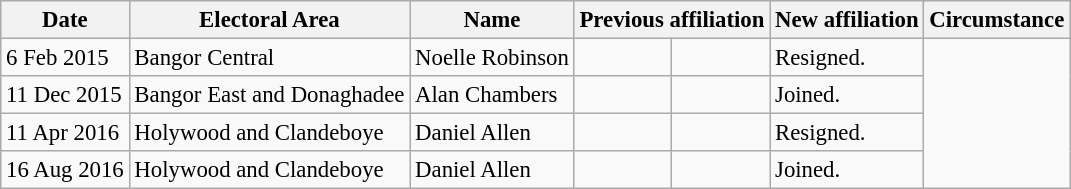<table class="wikitable" style="font-size: 95%;">
<tr>
<th>Date</th>
<th>Electoral Area</th>
<th>Name</th>
<th colspan="2">Previous affiliation</th>
<th colspan="2">New affiliation</th>
<th>Circumstance</th>
</tr>
<tr>
<td>6 Feb 2015</td>
<td>Bangor Central</td>
<td>Noelle Robinson</td>
<td></td>
<td></td>
<td>Resigned.</td>
</tr>
<tr>
<td>11 Dec 2015</td>
<td>Bangor East and Donaghadee</td>
<td>Alan Chambers</td>
<td></td>
<td></td>
<td>Joined.</td>
</tr>
<tr>
<td>11 Apr 2016</td>
<td>Holywood and Clandeboye</td>
<td>Daniel Allen</td>
<td></td>
<td></td>
<td>Resigned.</td>
</tr>
<tr>
<td>16 Aug 2016</td>
<td>Holywood and Clandeboye</td>
<td>Daniel Allen</td>
<td></td>
<td></td>
<td>Joined.</td>
</tr>
</table>
